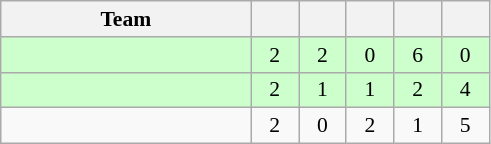<table class="wikitable" style="text-align: center; font-size:90% ">
<tr>
<th width=160>Team</th>
<th width=25></th>
<th width=25></th>
<th width=25></th>
<th width=25></th>
<th width=25></th>
</tr>
<tr bgcolor=ccffcc>
<td align=left></td>
<td>2</td>
<td>2</td>
<td>0</td>
<td>6</td>
<td>0</td>
</tr>
<tr bgcolor=ccffcc>
<td align=left></td>
<td>2</td>
<td>1</td>
<td>1</td>
<td>2</td>
<td>4</td>
</tr>
<tr>
<td align=left></td>
<td>2</td>
<td>0</td>
<td>2</td>
<td>1</td>
<td>5</td>
</tr>
</table>
